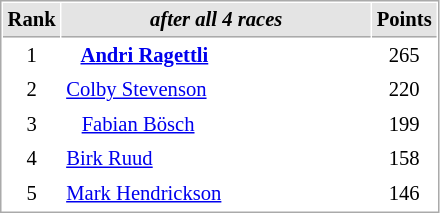<table cellspacing="1" cellpadding="3" style="border:1px solid #aaa; font-size:86%;">
<tr style="background:#e4e4e4;">
<th style="border-bottom:1px solid #aaa; width:10px;">Rank</th>
<th style="border-bottom:1px solid #aaa; width:200px;"><em>after all 4 races</em></th>
<th style="border-bottom:1px solid #aaa; width:20px;">Points</th>
</tr>
<tr>
<td align=center>1</td>
<td><strong>   <a href='#'>Andri Ragettli</a></strong></td>
<td align=center>265</td>
</tr>
<tr>
<td align=center>2</td>
<td> <a href='#'>Colby Stevenson</a></td>
<td align=center>220</td>
</tr>
<tr>
<td align=center>3</td>
<td>   <a href='#'>Fabian Bösch</a></td>
<td align=center>199</td>
</tr>
<tr>
<td align=center>4</td>
<td> <a href='#'>Birk Ruud</a></td>
<td align=center>158</td>
</tr>
<tr>
<td align=center>5</td>
<td> <a href='#'>Mark Hendrickson</a></td>
<td align=center>146</td>
</tr>
</table>
